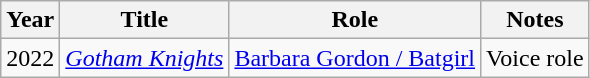<table class="wikitable sortable">
<tr>
<th>Year</th>
<th>Title</th>
<th>Role</th>
<th class="unsortable">Notes</th>
</tr>
<tr>
<td>2022</td>
<td><a href='#'><em>Gotham Knights</em></a></td>
<td><a href='#'>Barbara Gordon / Batgirl</a></td>
<td>Voice role</td>
</tr>
</table>
